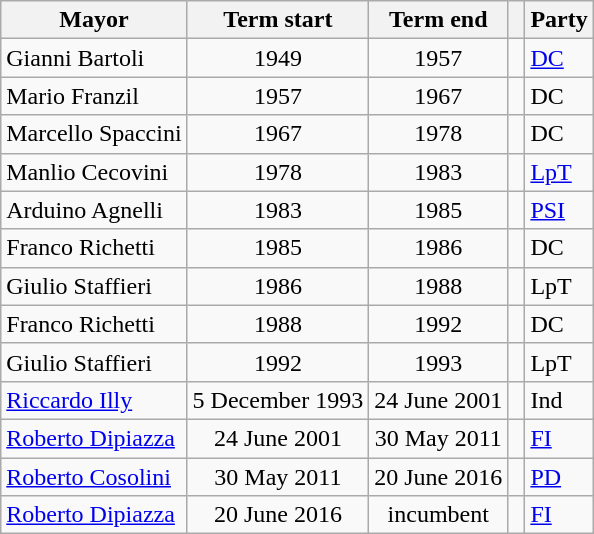<table class="wikitable">
<tr>
<th>Mayor</th>
<th>Term start</th>
<th>Term end</th>
<th class=unsortable> </th>
<th>Party</th>
</tr>
<tr>
<td>Gianni Bartoli</td>
<td align=center>1949</td>
<td align=center>1957</td>
<td bgcolor=></td>
<td><a href='#'>DC</a></td>
</tr>
<tr>
<td>Mario Franzil</td>
<td align=center>1957</td>
<td align=center>1967</td>
<td bgcolor=></td>
<td>DC</td>
</tr>
<tr>
<td>Marcello Spaccini</td>
<td align=center>1967</td>
<td align=center>1978</td>
<td bgcolor=></td>
<td>DC</td>
</tr>
<tr>
<td>Manlio Cecovini</td>
<td align=center>1978</td>
<td align=center>1983</td>
<td bgcolor=></td>
<td><a href='#'>LpT</a></td>
</tr>
<tr>
<td>Arduino Agnelli</td>
<td align=center>1983</td>
<td align=center>1985</td>
<td bgcolor=></td>
<td><a href='#'>PSI</a></td>
</tr>
<tr>
<td>Franco Richetti</td>
<td align=center>1985</td>
<td align=center>1986</td>
<td bgcolor=></td>
<td>DC</td>
</tr>
<tr>
<td>Giulio Staffieri</td>
<td align=center>1986</td>
<td align=center>1988</td>
<td bgcolor=></td>
<td>LpT</td>
</tr>
<tr>
<td>Franco Richetti</td>
<td align=center>1988</td>
<td align=center>1992</td>
<td bgcolor=></td>
<td>DC</td>
</tr>
<tr>
<td>Giulio Staffieri</td>
<td align=center>1992</td>
<td align=center>1993</td>
<td bgcolor=></td>
<td>LpT</td>
</tr>
<tr>
<td><a href='#'>Riccardo Illy</a></td>
<td align=center>5 December 1993</td>
<td align=center>24 June 2001</td>
<td bgcolor=></td>
<td>Ind</td>
</tr>
<tr>
<td><a href='#'>Roberto Dipiazza</a></td>
<td align=center>24 June 2001</td>
<td align=center>30 May 2011</td>
<td bgcolor=></td>
<td><a href='#'>FI</a></td>
</tr>
<tr>
<td><a href='#'>Roberto Cosolini</a></td>
<td align=center>30 May 2011</td>
<td align=center>20 June 2016</td>
<td bgcolor=></td>
<td><a href='#'>PD</a></td>
</tr>
<tr>
<td><a href='#'>Roberto Dipiazza</a></td>
<td align=center>20 June 2016</td>
<td align=center>incumbent</td>
<td bgcolor=></td>
<td><a href='#'>FI</a></td>
</tr>
</table>
